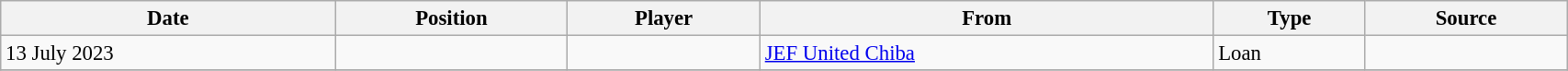<table class="wikitable sortable" style="width:90%; text-align:center; font-size:95%; text-align:left;">
<tr>
<th>Date</th>
<th>Position</th>
<th>Player</th>
<th>From</th>
<th>Type</th>
<th>Source</th>
</tr>
<tr>
<td>13 July 2023</td>
<td></td>
<td></td>
<td> <a href='#'>JEF United Chiba</a></td>
<td>Loan</td>
<td></td>
</tr>
<tr>
</tr>
</table>
